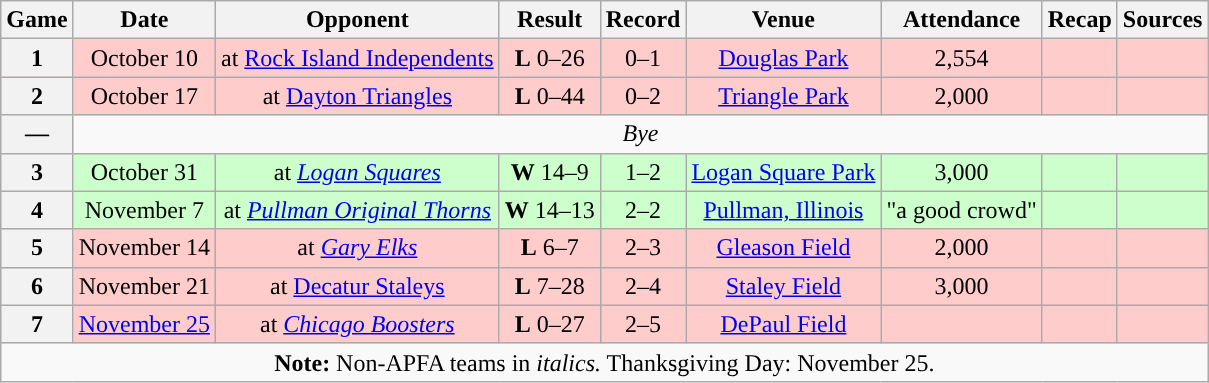<table class="wikitable" style="text-align:center">
<tr>
<th>Game</th>
<th>Date</th>
<th>Opponent</th>
<th>Result</th>
<th>Record</th>
<th>Venue</th>
<th>Attendance</th>
<th>Recap</th>
<th>Sources</th>
</tr>
<tr style="background:#fcc">
<th>1</th>
<td>October 10</td>
<td>at <a href='#'>Rock Island Independents</a></td>
<td><strong>L</strong> 0–26</td>
<td>0–1</td>
<td><a href='#'>Douglas Park</a></td>
<td>2,554</td>
<td></td>
<td></td>
</tr>
<tr style="background:#fcc">
<th>2</th>
<td>October 17</td>
<td>at <a href='#'>Dayton Triangles</a></td>
<td><strong>L</strong> 0–44</td>
<td>0–2</td>
<td><a href='#'>Triangle Park</a></td>
<td>2,000</td>
<td></td>
<td></td>
</tr>
<tr>
<th>—</th>
<td colspan="8"><em>Bye</em></td>
</tr>
<tr style="background:#cfc">
<th>3</th>
<td>October 31</td>
<td>at <em><a href='#'>Logan Squares</a></em></td>
<td><strong>W</strong> 14–9</td>
<td>1–2</td>
<td><a href='#'>Logan Square Park</a></td>
<td>3,000</td>
<td></td>
<td></td>
</tr>
<tr style="background:#cfc">
<th>4</th>
<td>November 7</td>
<td>at <em><a href='#'>Pullman Original Thorns</a></em></td>
<td><strong>W</strong> 14–13</td>
<td>2–2</td>
<td><a href='#'>Pullman, Illinois</a></td>
<td>"a good crowd"</td>
<td></td>
<td></td>
</tr>
<tr style="background:#fcc">
<th>5</th>
<td>November 14</td>
<td>at <em><a href='#'>Gary Elks</a></em></td>
<td><strong>L</strong> 6–7</td>
<td>2–3</td>
<td><a href='#'>Gleason Field</a></td>
<td>2,000</td>
<td></td>
<td></td>
</tr>
<tr style="background:#fcc">
<th>6</th>
<td>November 21</td>
<td>at <a href='#'>Decatur Staleys</a></td>
<td><strong>L</strong> 7–28</td>
<td>2–4</td>
<td><a href='#'>Staley Field</a></td>
<td>3,000</td>
<td></td>
<td></td>
</tr>
<tr style="background:#fcc">
<th>7</th>
<td><a href='#'>November 25</a></td>
<td>at <em><a href='#'>Chicago Boosters</a></em></td>
<td><strong>L</strong> 0–27</td>
<td>2–5</td>
<td><a href='#'>DePaul Field</a></td>
<td></td>
<td></td>
<td></td>
</tr>
<tr>
<td colspan="10"><strong>Note:</strong> Non-APFA teams in <em>italics.</em> Thanksgiving Day: November 25.</td>
</tr>
</table>
